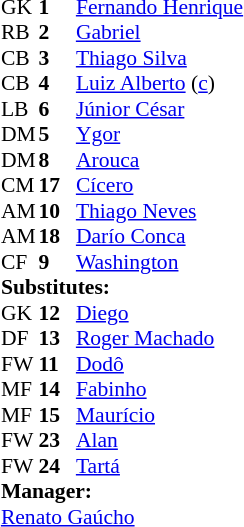<table cellspacing="0" cellpadding="0" style="font-size:90%; margin:0.2em auto;">
<tr>
<th width="25"></th>
<th width="25"></th>
</tr>
<tr>
<td>GK</td>
<td><strong>1</strong></td>
<td> <a href='#'>Fernando Henrique</a></td>
</tr>
<tr>
<td>RB</td>
<td><strong>2</strong></td>
<td> <a href='#'>Gabriel</a></td>
</tr>
<tr>
<td>CB</td>
<td><strong>3</strong></td>
<td> <a href='#'>Thiago Silva</a></td>
</tr>
<tr>
<td>CB</td>
<td><strong>4</strong></td>
<td> <a href='#'>Luiz Alberto</a> (<a href='#'>c</a>)</td>
<td></td>
</tr>
<tr>
<td>LB</td>
<td><strong>6</strong></td>
<td> <a href='#'>Júnior César</a></td>
</tr>
<tr>
<td>DM</td>
<td><strong>5</strong></td>
<td> <a href='#'>Ygor</a></td>
<td></td>
</tr>
<tr>
<td>DM</td>
<td><strong>8</strong></td>
<td> <a href='#'>Arouca</a></td>
<td></td>
<td></td>
</tr>
<tr>
<td>CM</td>
<td><strong>17</strong></td>
<td> <a href='#'>Cícero</a></td>
</tr>
<tr>
<td>AM</td>
<td><strong>10</strong></td>
<td> <a href='#'>Thiago Neves</a></td>
<td></td>
<td></td>
</tr>
<tr>
<td>AM</td>
<td><strong>18</strong></td>
<td> <a href='#'>Darío Conca</a></td>
</tr>
<tr>
<td>CF</td>
<td><strong>9</strong></td>
<td> <a href='#'>Washington</a></td>
<td></td>
<td></td>
</tr>
<tr>
<td colspan=3><strong>Substitutes:</strong></td>
</tr>
<tr>
<td>GK</td>
<td><strong>12</strong></td>
<td> <a href='#'>Diego</a></td>
</tr>
<tr>
<td>DF</td>
<td><strong>13</strong></td>
<td> <a href='#'>Roger Machado</a></td>
<td></td>
<td></td>
</tr>
<tr>
<td>FW</td>
<td><strong>11</strong></td>
<td> <a href='#'>Dodô</a></td>
<td></td>
<td></td>
</tr>
<tr>
<td>MF</td>
<td><strong>14</strong></td>
<td> <a href='#'>Fabinho</a></td>
</tr>
<tr>
<td>MF</td>
<td><strong>15</strong></td>
<td> <a href='#'>Maurício</a></td>
<td></td>
<td></td>
</tr>
<tr>
<td>FW</td>
<td><strong>23</strong></td>
<td> <a href='#'>Alan</a></td>
</tr>
<tr>
<td>FW</td>
<td><strong>24</strong></td>
<td> <a href='#'>Tartá</a></td>
</tr>
<tr>
<td colspan=3><strong>Manager:</strong></td>
</tr>
<tr>
<td colspan=4> <a href='#'>Renato Gaúcho</a></td>
</tr>
</table>
